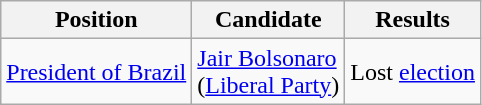<table class="wikitable sortable">
<tr>
<th bgcolor="teal">Position</th>
<th bgcolor="teal"><span>Candidate</span></th>
<th>Results</th>
</tr>
<tr>
<td> <a href='#'>President of Brazil</a></td>
<td><a href='#'>Jair Bolsonaro</a><br>(<a href='#'>Liberal Party</a>)</td>
<td> Lost <a href='#'>election</a></td>
</tr>
</table>
